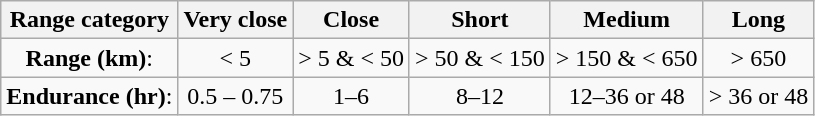<table class="wikitable sortable" style="text-align:center;">
<tr>
<th>Range category</th>
<th>Very close</th>
<th>Close</th>
<th>Short</th>
<th>Medium</th>
<th>Long</th>
</tr>
<tr>
<td><strong>Range (km)</strong>:</td>
<td>< 5</td>
<td>> 5 & < 50</td>
<td>> 50 & < 150</td>
<td>> 150 & < 650</td>
<td>> 650</td>
</tr>
<tr>
<td><strong>Endurance (hr)</strong>:</td>
<td>0.5 – 0.75</td>
<td>1–6</td>
<td>8–12</td>
<td>12–36 or 48</td>
<td>> 36 or 48</td>
</tr>
</table>
